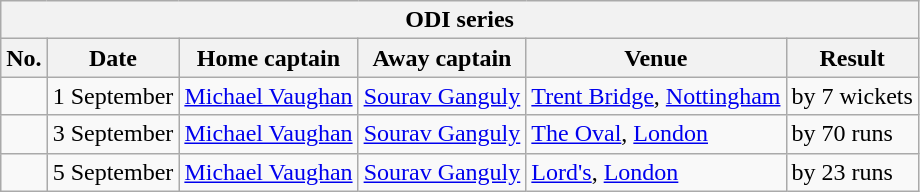<table class="wikitable">
<tr>
<th colspan="6">ODI series</th>
</tr>
<tr>
<th>No.</th>
<th>Date</th>
<th>Home captain</th>
<th>Away captain</th>
<th>Venue</th>
<th>Result</th>
</tr>
<tr>
<td></td>
<td>1 September</td>
<td><a href='#'>Michael Vaughan</a></td>
<td><a href='#'>Sourav Ganguly</a></td>
<td><a href='#'>Trent Bridge</a>, <a href='#'>Nottingham</a></td>
<td> by 7 wickets</td>
</tr>
<tr>
<td></td>
<td>3 September</td>
<td><a href='#'>Michael Vaughan</a></td>
<td><a href='#'>Sourav Ganguly</a></td>
<td><a href='#'>The Oval</a>, <a href='#'>London</a></td>
<td> by 70 runs</td>
</tr>
<tr>
<td></td>
<td>5 September</td>
<td><a href='#'>Michael Vaughan</a></td>
<td><a href='#'>Sourav Ganguly</a></td>
<td><a href='#'>Lord's</a>, <a href='#'>London</a></td>
<td> by 23 runs</td>
</tr>
</table>
